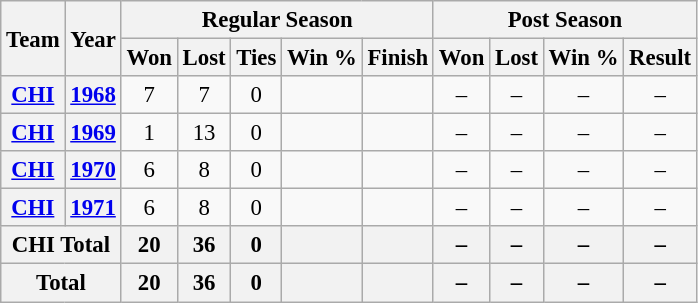<table class="wikitable" style="font-size: 95%; text-align:center;">
<tr>
<th rowspan="2">Team</th>
<th rowspan="2">Year</th>
<th colspan="5">Regular Season</th>
<th colspan="4">Post Season</th>
</tr>
<tr>
<th>Won</th>
<th>Lost</th>
<th>Ties</th>
<th>Win %</th>
<th>Finish</th>
<th>Won</th>
<th>Lost</th>
<th>Win %</th>
<th>Result</th>
</tr>
<tr>
<th><a href='#'>CHI</a></th>
<th><a href='#'>1968</a></th>
<td>7</td>
<td>7</td>
<td>0</td>
<td></td>
<td></td>
<td>–</td>
<td>–</td>
<td>–</td>
<td>–</td>
</tr>
<tr>
<th><a href='#'>CHI</a></th>
<th><a href='#'>1969</a></th>
<td>1</td>
<td>13</td>
<td>0</td>
<td></td>
<td></td>
<td>–</td>
<td>–</td>
<td>–</td>
<td>–</td>
</tr>
<tr>
<th><a href='#'>CHI</a></th>
<th><a href='#'>1970</a></th>
<td>6</td>
<td>8</td>
<td>0</td>
<td></td>
<td></td>
<td>–</td>
<td>–</td>
<td>–</td>
<td>–</td>
</tr>
<tr>
<th><a href='#'>CHI</a></th>
<th><a href='#'>1971</a></th>
<td>6</td>
<td>8</td>
<td>0</td>
<td></td>
<td></td>
<td>–</td>
<td>–</td>
<td>–</td>
<td>–</td>
</tr>
<tr>
<th colspan="2">CHI Total</th>
<th>20</th>
<th>36</th>
<th>0</th>
<th></th>
<th></th>
<th>–</th>
<th>–</th>
<th>–</th>
<th>–</th>
</tr>
<tr>
<th colspan="2">Total</th>
<th>20</th>
<th>36</th>
<th>0</th>
<th></th>
<th></th>
<th>–</th>
<th>–</th>
<th>–</th>
<th>–</th>
</tr>
</table>
